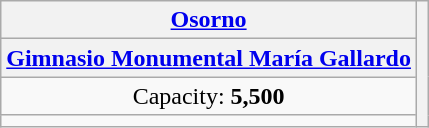<table class="wikitable floatright" style="text-align:center";>
<tr>
<th><a href='#'>Osorno</a></th>
<th rowspan=4></th>
</tr>
<tr>
<th><a href='#'>Gimnasio Monumental María Gallardo</a></th>
</tr>
<tr>
<td>Capacity: <strong>5,500</strong></td>
</tr>
<tr>
<td></td>
</tr>
</table>
